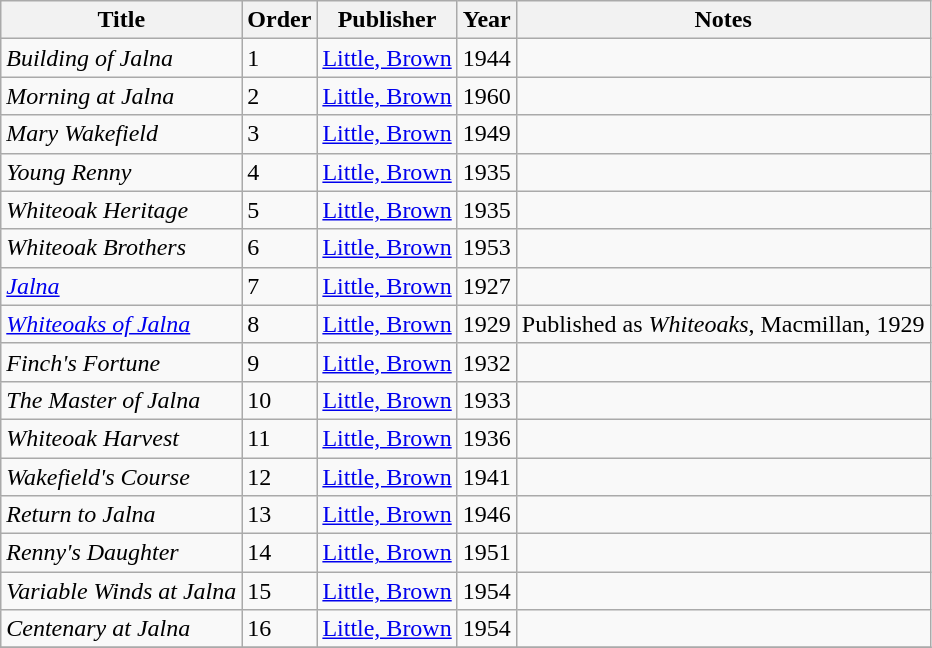<table class="wikitable sortable">
<tr>
<th>Title</th>
<th>Order</th>
<th>Publisher</th>
<th>Year</th>
<th>Notes</th>
</tr>
<tr>
<td><em>Building of Jalna</em></td>
<td>1</td>
<td><a href='#'>Little, Brown</a></td>
<td>1944</td>
<td></td>
</tr>
<tr>
<td><em>Morning at Jalna</em></td>
<td>2</td>
<td><a href='#'>Little, Brown</a></td>
<td>1960</td>
<td></td>
</tr>
<tr>
<td><em>Mary Wakefield</em></td>
<td>3</td>
<td><a href='#'>Little, Brown</a></td>
<td>1949</td>
<td></td>
</tr>
<tr>
<td><em>Young Renny</em></td>
<td>4</td>
<td><a href='#'>Little, Brown</a></td>
<td>1935</td>
<td></td>
</tr>
<tr>
<td><em>Whiteoak Heritage</em></td>
<td>5</td>
<td><a href='#'>Little, Brown</a></td>
<td>1935</td>
<td></td>
</tr>
<tr>
<td><em>Whiteoak Brothers</em></td>
<td>6</td>
<td><a href='#'>Little, Brown</a></td>
<td>1953</td>
<td></td>
</tr>
<tr>
<td><em><a href='#'>Jalna</a></em></td>
<td>7</td>
<td><a href='#'>Little, Brown</a></td>
<td>1927</td>
<td></td>
</tr>
<tr>
<td><em><a href='#'>Whiteoaks of Jalna</a></em></td>
<td>8</td>
<td><a href='#'>Little, Brown</a></td>
<td>1929</td>
<td>Published as <em>Whiteoaks</em>, Macmillan, 1929</td>
</tr>
<tr>
<td><em>Finch's Fortune</em></td>
<td>9</td>
<td><a href='#'>Little, Brown</a></td>
<td>1932</td>
<td></td>
</tr>
<tr>
<td><em>The Master of Jalna</em></td>
<td>10</td>
<td><a href='#'>Little, Brown</a></td>
<td>1933</td>
<td></td>
</tr>
<tr>
<td><em>Whiteoak Harvest</em></td>
<td>11</td>
<td><a href='#'>Little, Brown</a></td>
<td>1936</td>
<td></td>
</tr>
<tr>
<td><em>Wakefield's Course</em></td>
<td>12</td>
<td><a href='#'>Little, Brown</a></td>
<td>1941</td>
<td></td>
</tr>
<tr>
<td><em>Return to Jalna</em></td>
<td>13</td>
<td><a href='#'>Little, Brown</a></td>
<td>1946</td>
<td></td>
</tr>
<tr>
<td><em>Renny's Daughter</em></td>
<td>14</td>
<td><a href='#'>Little, Brown</a></td>
<td>1951</td>
<td></td>
</tr>
<tr>
<td><em>Variable Winds at Jalna</em></td>
<td>15</td>
<td><a href='#'>Little, Brown</a></td>
<td>1954</td>
<td></td>
</tr>
<tr>
<td><em>Centenary at Jalna</em></td>
<td>16</td>
<td><a href='#'>Little, Brown</a></td>
<td>1954</td>
<td></td>
</tr>
<tr>
</tr>
</table>
